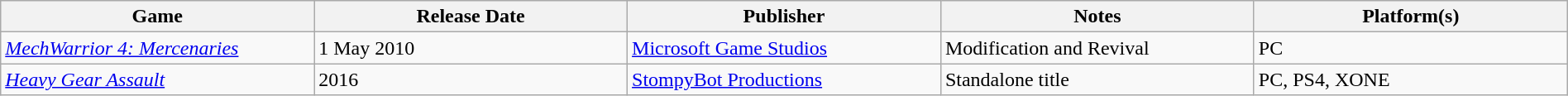<table class="wikitable sortable" style="text-align: left; width: 100%;">
<tr>
<th width="20%">Game</th>
<th width="20%">Release Date</th>
<th width="20%">Publisher</th>
<th width="20%">Notes</th>
<th width="20%">Platform(s)</th>
</tr>
<tr>
<td><em><a href='#'>MechWarrior 4: Mercenaries</a></em></td>
<td>1 May 2010</td>
<td><a href='#'>Microsoft Game Studios</a></td>
<td>Modification and Revival </td>
<td>PC</td>
</tr>
<tr>
<td><em><a href='#'>Heavy Gear Assault</a></em></td>
<td>2016</td>
<td><a href='#'>StompyBot Productions</a></td>
<td>Standalone title</td>
<td>PC, PS4, XONE</td>
</tr>
</table>
